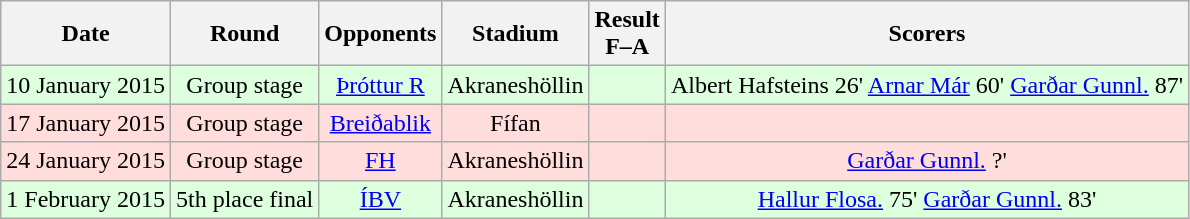<table class="wikitable" style="text-align:center">
<tr>
<th>Date</th>
<th>Round</th>
<th>Opponents</th>
<th>Stadium</th>
<th>Result<br>F–A</th>
<th>Scorers</th>
</tr>
<tr bgcolor="#ddffdd">
<td>10 January 2015</td>
<td>Group stage</td>
<td><a href='#'>Þróttur R</a></td>
<td>Akraneshöllin</td>
<td></td>
<td>Albert Hafsteins 26' <a href='#'>Arnar Már</a> 60' <a href='#'>Garðar Gunnl.</a> 87'</td>
</tr>
<tr bgcolor="#ffdddd">
<td>17 January 2015</td>
<td>Group stage</td>
<td><a href='#'>Breiðablik</a></td>
<td>Fífan</td>
<td></td>
<td></td>
</tr>
<tr bgcolor="#ffdddd">
<td>24 January 2015</td>
<td>Group stage</td>
<td><a href='#'>FH</a></td>
<td>Akraneshöllin</td>
<td></td>
<td><a href='#'>Garðar Gunnl.</a> ?'</td>
</tr>
<tr bgcolor="#ddffdd">
<td>1 February 2015</td>
<td>5th place final</td>
<td><a href='#'>ÍBV</a></td>
<td>Akraneshöllin</td>
<td></td>
<td><a href='#'>Hallur Flosa.</a> 75' <a href='#'>Garðar Gunnl.</a> 83'</td>
</tr>
</table>
